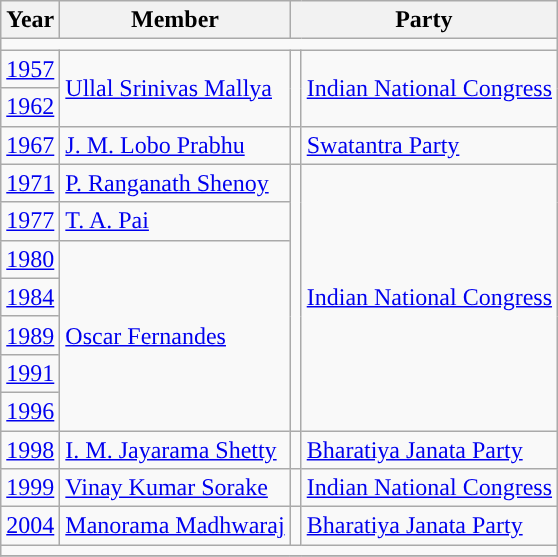<table class="wikitable">
<tr>
<th>Year</th>
<th>Member</th>
<th colspan="2">Party</th>
</tr>
<tr>
<td colspan="4"></td>
</tr>
<tr>
<td><a href='#'>1957</a></td>
<td rowspan="2"><a href='#'>Ullal Srinivas Mallya</a></td>
<td rowspan="2" style="background-color: "></td>
<td rowspan="2"><a href='#'>Indian National Congress</a></td>
</tr>
<tr>
<td><a href='#'>1962</a></td>
</tr>
<tr>
<td><a href='#'>1967</a></td>
<td><a href='#'>J. M. Lobo Prabhu</a></td>
<td style="background-color: "></td>
<td><a href='#'>Swatantra Party</a></td>
</tr>
<tr>
<td><a href='#'>1971</a></td>
<td><a href='#'>P. Ranganath Shenoy</a></td>
<td rowspan="7" style="background-color: "></td>
<td rowspan="7"><a href='#'>Indian National Congress</a></td>
</tr>
<tr>
<td><a href='#'>1977</a></td>
<td><a href='#'>T. A. Pai</a></td>
</tr>
<tr>
<td><a href='#'>1980</a></td>
<td rowspan="5"><a href='#'>Oscar Fernandes</a></td>
</tr>
<tr>
<td><a href='#'>1984</a></td>
</tr>
<tr>
<td><a href='#'>1989</a></td>
</tr>
<tr>
<td><a href='#'>1991</a></td>
</tr>
<tr>
<td><a href='#'>1996</a></td>
</tr>
<tr>
<td><a href='#'>1998</a></td>
<td><a href='#'>I. M. Jayarama Shetty</a></td>
<td style="background-color: "></td>
<td><a href='#'>Bharatiya Janata Party</a></td>
</tr>
<tr>
<td><a href='#'>1999</a></td>
<td><a href='#'>Vinay Kumar Sorake</a></td>
<td style="background-color: "></td>
<td><a href='#'>Indian National Congress</a></td>
</tr>
<tr>
<td><a href='#'>2004</a></td>
<td><a href='#'>Manorama Madhwaraj</a></td>
<td style="background-color: "></td>
<td><a href='#'>Bharatiya Janata Party</a></td>
</tr>
<tr>
<td colspan="4"></td>
</tr>
<tr>
</tr>
</table>
